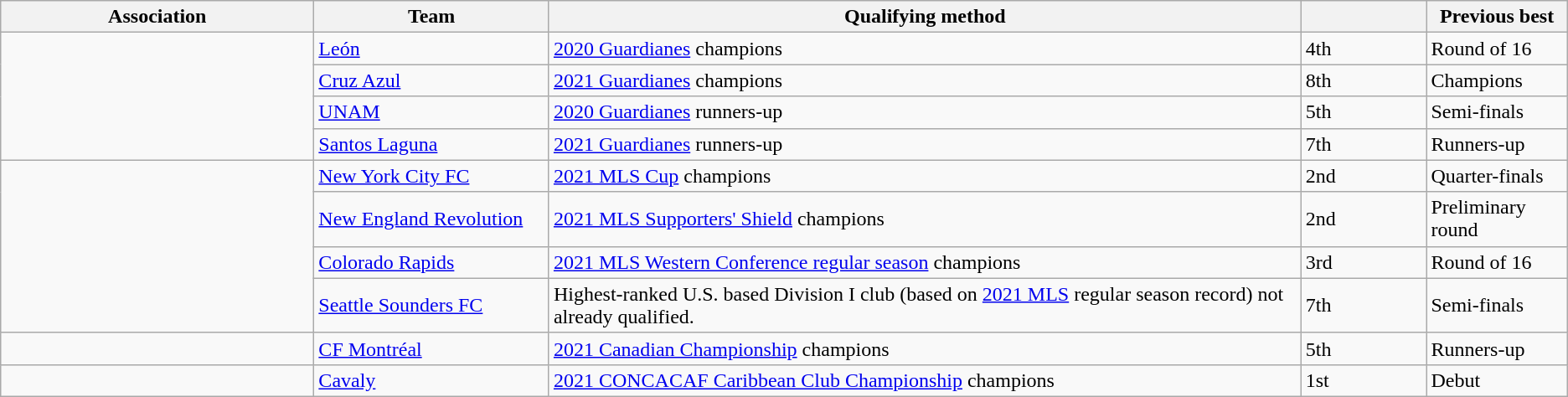<table class="wikitable" style="table-layout:fixed;">
<tr>
<th width=20%>Association</th>
<th width=15%>Team</th>
<th width=48%>Qualifying method</th>
<th width=8%> </th>
<th width=14%>Previous best </th>
</tr>
<tr>
<td rowspan=4> </td>
<td><a href='#'>León</a></td>
<td><a href='#'>2020 Guardianes</a> champions</td>
<td>4th </td>
<td>Round of 16 </td>
</tr>
<tr>
<td><a href='#'>Cruz Azul</a></td>
<td><a href='#'>2021 Guardianes</a> champions</td>
<td>8th </td>
<td>Champions </td>
</tr>
<tr>
<td><a href='#'>UNAM</a></td>
<td><a href='#'>2020 Guardianes</a> runners-up</td>
<td>5th </td>
<td>Semi-finals </td>
</tr>
<tr>
<td><a href='#'>Santos Laguna</a></td>
<td><a href='#'>2021 Guardianes</a> runners-up</td>
<td>7th </td>
<td>Runners-up </td>
</tr>
<tr>
<td rowspan=4> </td>
<td><a href='#'>New York City FC</a></td>
<td><a href='#'>2021 MLS Cup</a> champions</td>
<td>2nd </td>
<td>Quarter-finals </td>
</tr>
<tr>
<td><a href='#'>New England Revolution</a></td>
<td><a href='#'>2021 MLS Supporters' Shield</a> champions</td>
<td>2nd </td>
<td>Preliminary round </td>
</tr>
<tr>
<td><a href='#'>Colorado Rapids</a></td>
<td><a href='#'>2021 MLS Western Conference regular season</a> champions</td>
<td>3rd </td>
<td>Round of 16 </td>
</tr>
<tr>
<td><a href='#'>Seattle Sounders FC</a></td>
<td>Highest-ranked U.S. based Division I club (based on <a href='#'>2021 MLS</a> regular season record) not already qualified.</td>
<td>7th </td>
<td>Semi-finals </td>
</tr>
<tr>
<td> </td>
<td><a href='#'>CF Montréal</a></td>
<td><a href='#'>2021 Canadian Championship</a> champions</td>
<td>5th </td>
<td>Runners-up </td>
</tr>
<tr>
<td> </td>
<td><a href='#'>Cavaly</a></td>
<td><a href='#'>2021 CONCACAF Caribbean Club Championship</a> champions</td>
<td>1st</td>
<td>Debut</td>
</tr>
</table>
